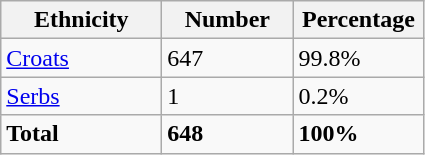<table class="wikitable">
<tr>
<th width="100px">Ethnicity</th>
<th width="80px">Number</th>
<th width="80px">Percentage</th>
</tr>
<tr>
<td><a href='#'>Croats</a></td>
<td>647</td>
<td>99.8%</td>
</tr>
<tr>
<td><a href='#'>Serbs</a></td>
<td>1</td>
<td>0.2%</td>
</tr>
<tr>
<td><strong>Total</strong></td>
<td><strong>648</strong></td>
<td><strong>100%</strong></td>
</tr>
</table>
